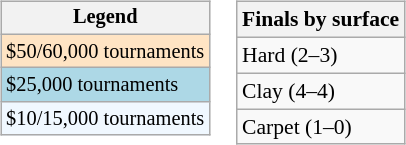<table>
<tr valign=top>
<td><br><table class=wikitable style=font-size:85%;>
<tr>
<th>Legend</th>
</tr>
<tr style="background:#ffe4c4;">
<td>$50/60,000 tournaments</td>
</tr>
<tr style="background:lightblue;">
<td>$25,000 tournaments</td>
</tr>
<tr style="background:#f0f8ff;">
<td>$10/15,000 tournaments</td>
</tr>
</table>
</td>
<td><br><table class=wikitable style=font-size:90%;>
<tr>
<th>Finals by surface</th>
</tr>
<tr>
<td>Hard (2–3)</td>
</tr>
<tr>
<td>Clay (4–4)</td>
</tr>
<tr>
<td>Carpet (1–0)</td>
</tr>
</table>
</td>
</tr>
</table>
